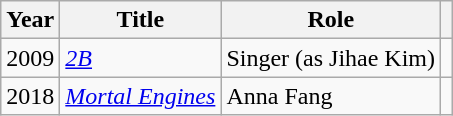<table class="wikitable">
<tr>
<th>Year</th>
<th>Title</th>
<th>Role</th>
<th></th>
</tr>
<tr>
<td>2009</td>
<td><em><a href='#'>2B</a></em></td>
<td>Singer (as Jihae Kim)</td>
<td></td>
</tr>
<tr>
<td>2018</td>
<td><em><a href='#'>Mortal Engines</a></em></td>
<td>Anna Fang</td>
<td></td>
</tr>
</table>
